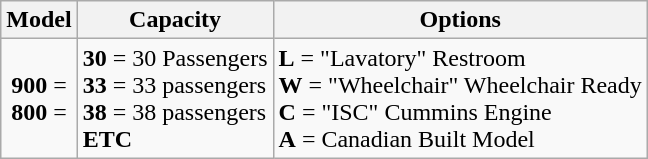<table class="wikitable">
<tr>
<th>Model</th>
<th>Capacity</th>
<th>Options</th>
</tr>
<tr>
<td style="text-align:center;"><strong>900</strong> = <br><strong>800</strong> = <br></td>
<td><strong>30</strong> = 30 Passengers<br><strong>33</strong> = 33 passengers<br><strong>38</strong> = 38 passengers<br><strong>ETC</strong></td>
<td><strong>L</strong> = "Lavatory" Restroom<br><strong>W</strong> = "Wheelchair" Wheelchair Ready<br><strong>C</strong> = "ISC" Cummins Engine<br><strong>A</strong> = Canadian Built Model<br></td>
</tr>
</table>
